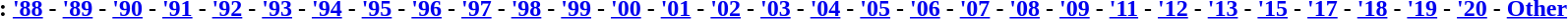<table id="toc" class="toc" summary="Contents" style="margin:auto;">
<tr>
<th>:</th>
<td><strong><a href='#'>'88</a> - <a href='#'>'89</a> - <a href='#'>'90</a> - <a href='#'>'91</a> - <a href='#'>'92</a> - <a href='#'>'93</a> - <a href='#'>'94</a> - <a href='#'>'95</a> - <a href='#'>'96</a> - <a href='#'>'97</a> - <a href='#'>'98</a> - <a href='#'>'99</a> - <a href='#'>'00</a> - <a href='#'>'01</a> - <a href='#'>'02</a> - <a href='#'>'03</a> - <a href='#'>'04</a> - <a href='#'>'05</a> - <a href='#'>'06</a> - <a href='#'>'07</a> - <a href='#'>'08</a> - <a href='#'>'09</a> - <a href='#'>'11</a> - <a href='#'>'12</a> - <a href='#'>'13</a> - <a href='#'>'15</a> - <a href='#'>'17</a> - <a href='#'>'18</a> - <a href='#'>'19</a> - <a href='#'>'20</a> - <a href='#'>Other</a> </strong>  </td>
</tr>
</table>
